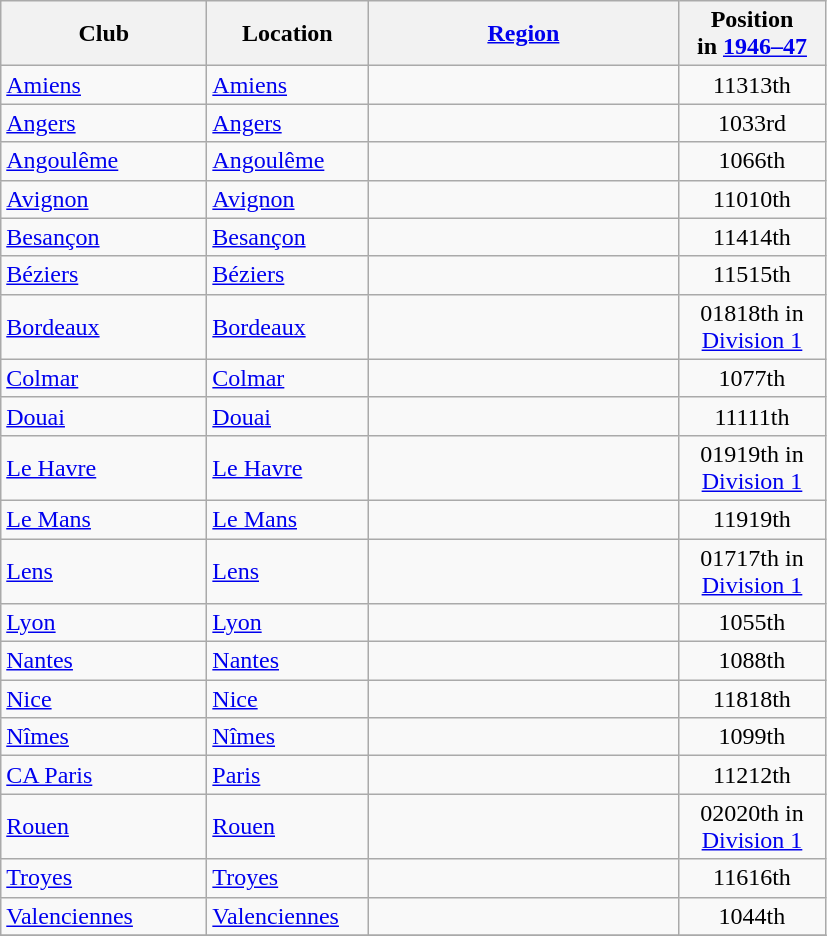<table class="wikitable sortable" style="text-align: left;">
<tr>
<th width="130">Club</th>
<th width="100">Location</th>
<th width="200"><a href='#'>Region</a></th>
<th width="90">Position<br>in <a href='#'>1946–47</a></th>
</tr>
<tr>
<td><a href='#'>Amiens</a></td>
<td><a href='#'>Amiens</a></td>
<td></td>
<td style="text-align:center;"><span>113</span>13th</td>
</tr>
<tr>
<td><a href='#'>Angers</a></td>
<td><a href='#'>Angers</a></td>
<td></td>
<td style="text-align:center;"><span>103</span>3rd</td>
</tr>
<tr>
<td><a href='#'>Angoulême</a></td>
<td><a href='#'>Angoulême</a></td>
<td></td>
<td style="text-align:center;"><span>106</span>6th</td>
</tr>
<tr>
<td><a href='#'>Avignon</a></td>
<td><a href='#'>Avignon</a></td>
<td></td>
<td style="text-align:center;"><span>110</span>10th</td>
</tr>
<tr>
<td><a href='#'>Besançon</a></td>
<td><a href='#'>Besançon</a></td>
<td></td>
<td style="text-align:center;"><span>114</span>14th</td>
</tr>
<tr>
<td><a href='#'>Béziers</a></td>
<td><a href='#'>Béziers</a></td>
<td></td>
<td style="text-align:center;"><span>115</span>15th</td>
</tr>
<tr>
<td><a href='#'>Bordeaux</a></td>
<td><a href='#'>Bordeaux</a></td>
<td></td>
<td style="text-align:center;"><span>018</span>18th in <a href='#'>Division 1</a></td>
</tr>
<tr>
<td><a href='#'>Colmar</a></td>
<td><a href='#'>Colmar</a></td>
<td></td>
<td style="text-align:center;"><span>107</span>7th</td>
</tr>
<tr>
<td><a href='#'>Douai</a></td>
<td><a href='#'>Douai</a></td>
<td></td>
<td style="text-align:center;"><span>111</span>11th</td>
</tr>
<tr>
<td><a href='#'>Le Havre</a></td>
<td><a href='#'>Le Havre</a></td>
<td></td>
<td style="text-align:center;"><span>019</span>19th in <a href='#'>Division 1</a></td>
</tr>
<tr>
<td><a href='#'>Le Mans</a></td>
<td><a href='#'>Le Mans</a></td>
<td></td>
<td style="text-align:center;"><span>119</span>19th</td>
</tr>
<tr>
<td><a href='#'>Lens</a></td>
<td><a href='#'>Lens</a></td>
<td></td>
<td style="text-align:center;"><span>017</span>17th in <a href='#'>Division 1</a></td>
</tr>
<tr>
<td><a href='#'>Lyon</a></td>
<td><a href='#'>Lyon</a></td>
<td></td>
<td style="text-align:center;"><span>105</span>5th</td>
</tr>
<tr>
<td><a href='#'>Nantes</a></td>
<td><a href='#'>Nantes</a></td>
<td></td>
<td style="text-align:center;"><span>108</span>8th</td>
</tr>
<tr>
<td><a href='#'>Nice</a></td>
<td><a href='#'>Nice</a></td>
<td></td>
<td style="text-align:center;"><span>118</span>18th</td>
</tr>
<tr>
<td><a href='#'>Nîmes</a></td>
<td><a href='#'>Nîmes</a></td>
<td></td>
<td style="text-align:center;"><span>109</span>9th</td>
</tr>
<tr>
<td><a href='#'>CA Paris</a></td>
<td><a href='#'>Paris</a></td>
<td></td>
<td style="text-align:center;"><span>112</span>12th</td>
</tr>
<tr>
<td><a href='#'>Rouen</a></td>
<td><a href='#'>Rouen</a></td>
<td></td>
<td style="text-align:center;"><span>020</span>20th in <a href='#'>Division 1</a></td>
</tr>
<tr>
<td><a href='#'>Troyes</a></td>
<td><a href='#'>Troyes</a></td>
<td></td>
<td style="text-align:center;"><span>116</span>16th</td>
</tr>
<tr>
<td><a href='#'>Valenciennes</a></td>
<td><a href='#'>Valenciennes</a></td>
<td></td>
<td style="text-align:center;"><span>104</span>4th</td>
</tr>
<tr>
</tr>
</table>
